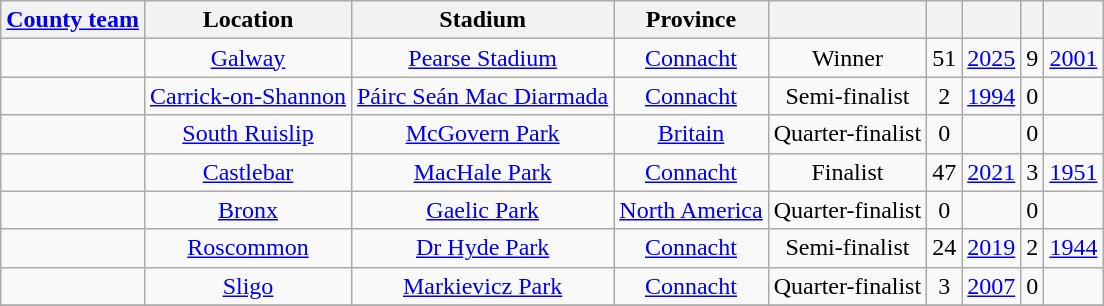<table class="wikitable sortable" style="text-align:center">
<tr>
<th><a href='#'>County team</a></th>
<th>Location</th>
<th>Stadium</th>
<th>Province</th>
<th></th>
<th></th>
<th></th>
<th></th>
<th></th>
</tr>
<tr>
<td style="text-align:left"> </td>
<td><a href='#'>Galway</a></td>
<td><a href='#'>Pearse Stadium</a></td>
<td><a href='#'>Connacht</a></td>
<td>Winner</td>
<td>51</td>
<td><a href='#'>2025</a></td>
<td>9</td>
<td><a href='#'>2001</a></td>
</tr>
<tr>
<td style="text-align:left"> </td>
<td><a href='#'>Carrick-on-Shannon</a></td>
<td><a href='#'>Páirc Seán Mac Diarmada</a></td>
<td><a href='#'>Connacht</a></td>
<td>Semi-finalist</td>
<td>2</td>
<td><a href='#'>1994</a></td>
<td>0</td>
<td></td>
</tr>
<tr>
<td style="text-align:left"> </td>
<td><a href='#'>South Ruislip</a></td>
<td><a href='#'>McGovern Park</a></td>
<td><a href='#'>Britain</a></td>
<td>Quarter-finalist</td>
<td>0</td>
<td></td>
<td>0</td>
<td></td>
</tr>
<tr>
<td style="text-align:left"> </td>
<td><a href='#'>Castlebar</a></td>
<td><a href='#'>MacHale Park</a></td>
<td><a href='#'>Connacht</a></td>
<td>Finalist</td>
<td>47</td>
<td><a href='#'>2021</a></td>
<td>3</td>
<td><a href='#'>1951</a></td>
</tr>
<tr>
<td style="text-align:left"> </td>
<td><a href='#'>Bronx</a></td>
<td><a href='#'>Gaelic Park</a></td>
<td><a href='#'>North America</a></td>
<td>Quarter-finalist</td>
<td>0</td>
<td></td>
<td>0</td>
<td></td>
</tr>
<tr>
<td style="text-align:left"> </td>
<td><a href='#'>Roscommon</a></td>
<td><a href='#'>Dr Hyde Park</a></td>
<td><a href='#'>Connacht</a></td>
<td>Semi-finalist</td>
<td>24</td>
<td><a href='#'>2019</a></td>
<td>2</td>
<td><a href='#'>1944</a></td>
</tr>
<tr>
<td style="text-align:left"> </td>
<td><a href='#'>Sligo</a></td>
<td><a href='#'>Markievicz Park</a></td>
<td><a href='#'>Connacht</a></td>
<td>Quarter-finalist</td>
<td>3</td>
<td><a href='#'>2007</a></td>
<td>0</td>
<td></td>
</tr>
<tr>
</tr>
</table>
